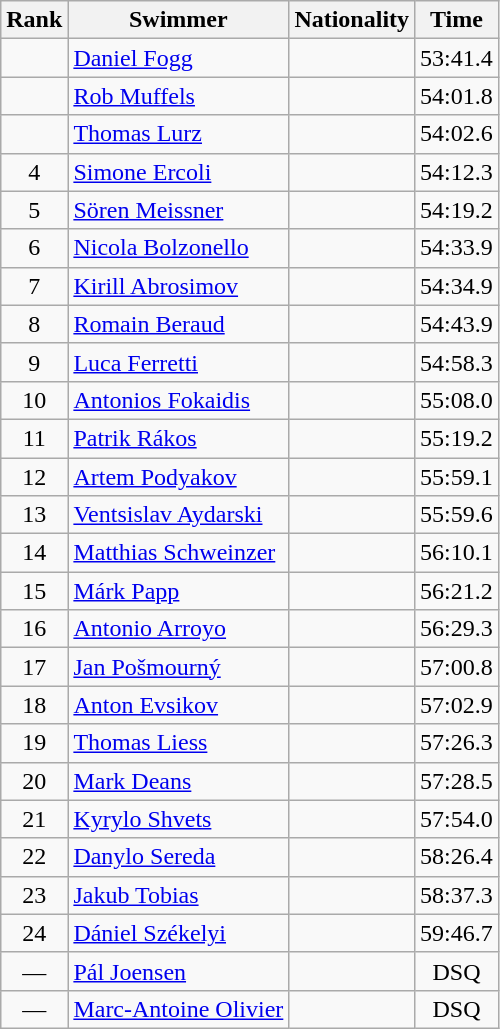<table class="wikitable sortable" border="1" style="text-align:center">
<tr>
<th>Rank</th>
<th>Swimmer</th>
<th>Nationality</th>
<th>Time</th>
</tr>
<tr>
<td></td>
<td align=left><a href='#'>Daniel Fogg</a></td>
<td align=left></td>
<td>53:41.4</td>
</tr>
<tr>
<td></td>
<td align=left><a href='#'>Rob Muffels</a></td>
<td align=left></td>
<td>54:01.8</td>
</tr>
<tr>
<td></td>
<td align=left><a href='#'>Thomas Lurz</a></td>
<td align=left></td>
<td>54:02.6</td>
</tr>
<tr>
<td>4</td>
<td align=left><a href='#'>Simone Ercoli</a></td>
<td align=left></td>
<td>54:12.3</td>
</tr>
<tr>
<td>5</td>
<td align=left><a href='#'>Sören Meissner</a></td>
<td align=left></td>
<td>54:19.2</td>
</tr>
<tr>
<td>6</td>
<td align=left><a href='#'>Nicola Bolzonello</a></td>
<td align=left></td>
<td>54:33.9</td>
</tr>
<tr>
<td>7</td>
<td align=left><a href='#'>Kirill Abrosimov</a></td>
<td align=left></td>
<td>54:34.9</td>
</tr>
<tr>
<td>8</td>
<td align=left><a href='#'>Romain Beraud</a></td>
<td align=left></td>
<td>54:43.9</td>
</tr>
<tr>
<td>9</td>
<td align=left><a href='#'>Luca Ferretti</a></td>
<td align=left></td>
<td>54:58.3</td>
</tr>
<tr>
<td>10</td>
<td align=left><a href='#'>Antonios Fokaidis</a></td>
<td align=left></td>
<td>55:08.0</td>
</tr>
<tr>
<td>11</td>
<td align=left><a href='#'>Patrik Rákos</a></td>
<td align=left></td>
<td>55:19.2</td>
</tr>
<tr>
<td>12</td>
<td align=left><a href='#'>Artem Podyakov</a></td>
<td align=left></td>
<td>55:59.1</td>
</tr>
<tr>
<td>13</td>
<td align=left><a href='#'>Ventsislav Aydarski</a></td>
<td align=left></td>
<td>55:59.6</td>
</tr>
<tr>
<td>14</td>
<td align=left><a href='#'>Matthias Schweinzer</a></td>
<td align=left></td>
<td>56:10.1</td>
</tr>
<tr>
<td>15</td>
<td align=left><a href='#'>Márk Papp</a></td>
<td align=left></td>
<td>56:21.2</td>
</tr>
<tr>
<td>16</td>
<td align=left><a href='#'>Antonio Arroyo</a></td>
<td align=left></td>
<td>56:29.3</td>
</tr>
<tr>
<td>17</td>
<td align=left><a href='#'>Jan Pošmourný</a></td>
<td align=left></td>
<td>57:00.8</td>
</tr>
<tr>
<td>18</td>
<td align=left><a href='#'>Anton Evsikov</a></td>
<td align=left></td>
<td>57:02.9</td>
</tr>
<tr>
<td>19</td>
<td align=left><a href='#'>Thomas Liess</a></td>
<td align=left></td>
<td>57:26.3</td>
</tr>
<tr>
<td>20</td>
<td align=left><a href='#'>Mark Deans</a></td>
<td align=left></td>
<td>57:28.5</td>
</tr>
<tr>
<td>21</td>
<td align=left><a href='#'>Kyrylo Shvets</a></td>
<td align=left></td>
<td>57:54.0</td>
</tr>
<tr>
<td>22</td>
<td align=left><a href='#'>Danylo Sereda</a></td>
<td align=left></td>
<td>58:26.4</td>
</tr>
<tr>
<td>23</td>
<td align=left><a href='#'>Jakub Tobias</a></td>
<td align=left></td>
<td>58:37.3</td>
</tr>
<tr>
<td>24</td>
<td align=left><a href='#'>Dániel Székelyi</a></td>
<td align=left></td>
<td>59:46.7</td>
</tr>
<tr>
<td>—</td>
<td align=left><a href='#'>Pál Joensen</a></td>
<td align=left></td>
<td>DSQ</td>
</tr>
<tr>
<td>—</td>
<td align=left><a href='#'>Marc-Antoine Olivier</a></td>
<td align=left></td>
<td>DSQ</td>
</tr>
</table>
